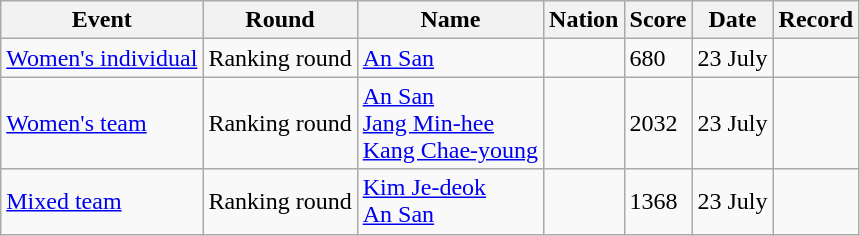<table class="wikitable">
<tr>
<th>Event</th>
<th>Round</th>
<th>Name</th>
<th>Nation</th>
<th>Score</th>
<th>Date</th>
<th>Record</th>
</tr>
<tr>
<td><a href='#'>Women's individual</a></td>
<td>Ranking round</td>
<td><a href='#'>An San</a></td>
<td></td>
<td>680</td>
<td>23 July</td>
<td></td>
</tr>
<tr>
<td><a href='#'>Women's team</a></td>
<td>Ranking round</td>
<td><a href='#'>An San</a><br><a href='#'>Jang Min-hee</a><br><a href='#'>Kang Chae-young</a></td>
<td></td>
<td>2032</td>
<td>23 July</td>
<td></td>
</tr>
<tr>
<td><a href='#'>Mixed team</a></td>
<td>Ranking round</td>
<td><a href='#'>Kim Je-deok</a><br><a href='#'>An San</a></td>
<td></td>
<td>1368</td>
<td>23 July</td>
<td></td>
</tr>
</table>
